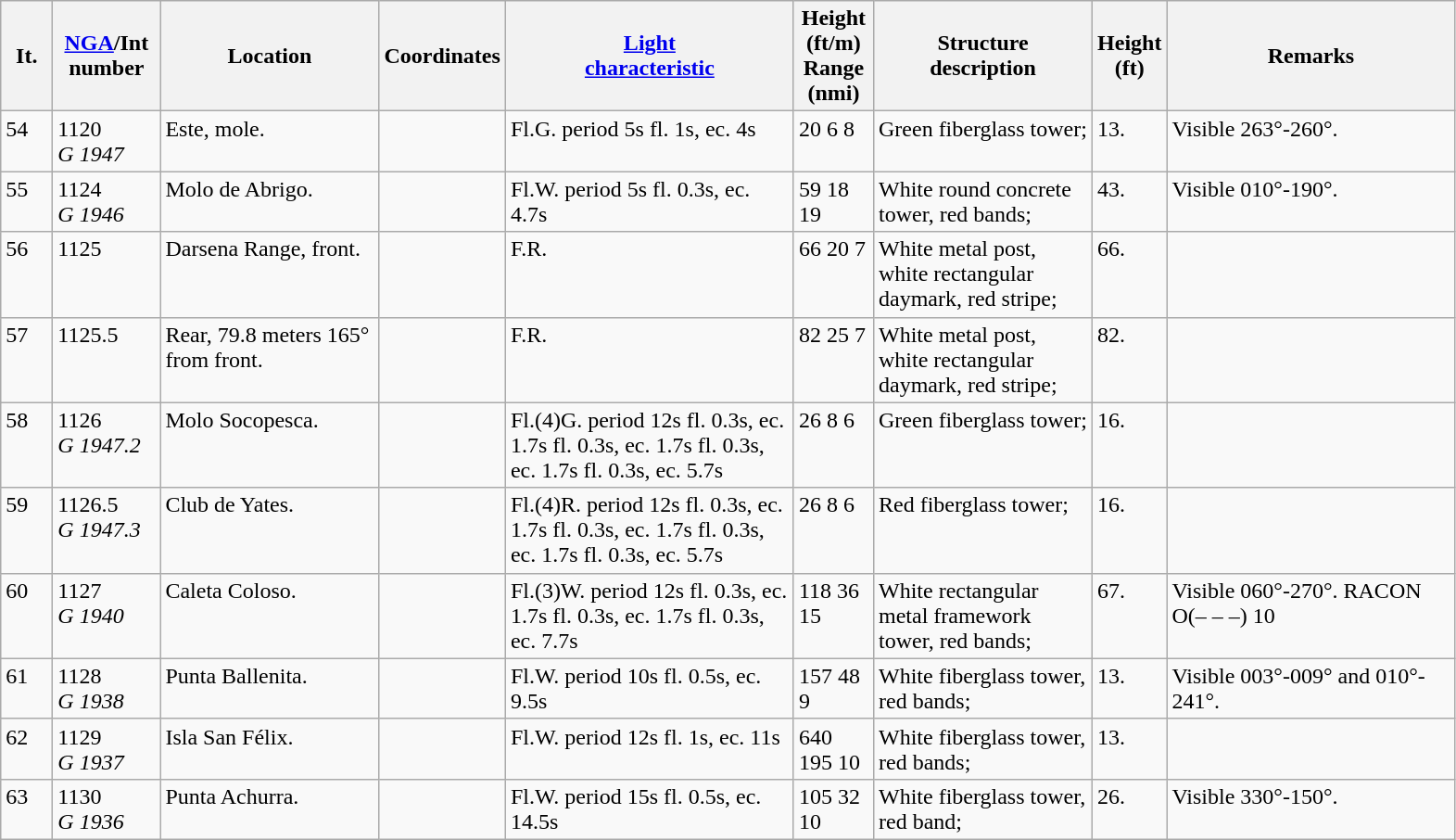<table class=wikitable>
<tr style>
<th width="30">It.</th>
<th width="70"><a href='#'>NGA</a>/Int<br>number</th>
<th width="150">Location</th>
<th width="80">Coordinates</th>
<th width="200"><a href='#'>Light<br>characteristic</a></th>
<th width="50">Height (ft/m)<br>Range (nmi)</th>
<th width="150">Structure<br>description</th>
<th width="30">Height (ft)</th>
<th width="200">Remarks</th>
</tr>
<tr valign="top">
<td>54</td>
<td>1120<br><em>G 1947</em></td>
<td>Este, mole.</td>
<td></td>
<td>Fl.G. period 5s fl. 1s, ec. 4s</td>
<td>20 6 8</td>
<td>Green fiberglass tower;</td>
<td>13.</td>
<td>Visible 263°-260°.</td>
</tr>
<tr valign="top">
<td>55</td>
<td>1124<br><em>G 1946</em></td>
<td>Molo de Abrigo.</td>
<td></td>
<td>Fl.W. period 5s fl. 0.3s, ec. 4.7s</td>
<td>59 18 19</td>
<td>White round concrete tower, red  bands;</td>
<td>43.</td>
<td>Visible 010°-190°.</td>
</tr>
<tr valign="top">
<td>56</td>
<td>1125</td>
<td>Darsena Range, front.</td>
<td></td>
<td>F.R.</td>
<td>66 20 7</td>
<td>White metal post, white  rectangular daymark, red  stripe;</td>
<td>66.</td>
<td></td>
</tr>
<tr valign="top">
<td>57</td>
<td>1125.5</td>
<td>Rear, 79.8 meters 165° from  front.</td>
<td></td>
<td>F.R.</td>
<td>82 25 7</td>
<td>White metal post, white  rectangular daymark, red  stripe;</td>
<td>82.</td>
<td></td>
</tr>
<tr valign="top">
<td>58</td>
<td>1126<br><em>G 1947.2</em></td>
<td>Molo Socopesca.</td>
<td></td>
<td>Fl.(4)G. period 12s fl. 0.3s, ec. 1.7s fl. 0.3s, ec. 1.7s fl. 0.3s, ec. 1.7s fl. 0.3s, ec. 5.7s</td>
<td>26 8 6</td>
<td>Green fiberglass tower;</td>
<td>16.</td>
<td></td>
</tr>
<tr valign="top">
<td>59</td>
<td>1126.5<br><em>G 1947.3</em></td>
<td>Club de Yates.</td>
<td></td>
<td>Fl.(4)R. period 12s fl. 0.3s, ec. 1.7s fl. 0.3s, ec. 1.7s fl. 0.3s, ec. 1.7s fl. 0.3s, ec. 5.7s</td>
<td>26 8 6</td>
<td>Red fiberglass tower;</td>
<td>16.</td>
<td></td>
</tr>
<tr valign="top">
<td>60</td>
<td>1127<br><em>G 1940</em></td>
<td>Caleta Coloso.</td>
<td></td>
<td>Fl.(3)W. period 12s fl. 0.3s, ec. 1.7s fl. 0.3s, ec. 1.7s fl. 0.3s, ec. 7.7s</td>
<td>118 36 15</td>
<td>White rectangular metal  framework tower, red bands;</td>
<td>67.</td>
<td>Visible 060°-270°. RACON O(– – –) 10</td>
</tr>
<tr valign="top">
<td>61</td>
<td>1128<br><em>G 1938</em></td>
<td>Punta Ballenita.</td>
<td></td>
<td>Fl.W. period 10s fl. 0.5s, ec. 9.5s</td>
<td>157 48 9</td>
<td>White fiberglass tower, red  bands;</td>
<td>13.</td>
<td>Visible 003°-009° and 010°- 241°.</td>
</tr>
<tr valign="top">
<td>62</td>
<td>1129<br><em>G 1937</em></td>
<td>Isla San Félix.</td>
<td></td>
<td>Fl.W. period 12s fl. 1s, ec. 11s</td>
<td>640 195 10</td>
<td>White fiberglass tower, red  bands;</td>
<td>13.</td>
<td></td>
</tr>
<tr valign="top">
<td>63</td>
<td>1130<br><em>G 1936</em></td>
<td>Punta Achurra.</td>
<td></td>
<td>Fl.W. period 15s fl. 0.5s, ec. 14.5s</td>
<td>105 32 10</td>
<td>White fiberglass tower, red band;</td>
<td>26.</td>
<td>Visible 330°-150°.</td>
</tr>
</table>
